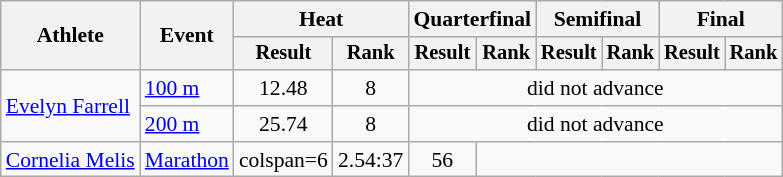<table class="wikitable" style="font-size:90%">
<tr>
<th rowspan="2">Athlete</th>
<th rowspan="2">Event</th>
<th colspan="2">Heat</th>
<th colspan="2">Quarterfinal</th>
<th colspan="2">Semifinal</th>
<th colspan="2">Final</th>
</tr>
<tr style="font-size:95%">
<th>Result</th>
<th>Rank</th>
<th>Result</th>
<th>Rank</th>
<th>Result</th>
<th>Rank</th>
<th>Result</th>
<th>Rank</th>
</tr>
<tr align=center>
<td align=left rowspan=2><a href='#'>Evelyn Farrell</a></td>
<td align=left><a href='#'>100 m</a></td>
<td>12.48</td>
<td>8</td>
<td colspan=6>did not advance</td>
</tr>
<tr align=center>
<td align=left><a href='#'>200 m</a></td>
<td>25.74</td>
<td>8</td>
<td colspan=6>did not advance</td>
</tr>
<tr align=center>
<td align=left><a href='#'>Cornelia Melis</a></td>
<td align=left><a href='#'>Marathon</a></td>
<td>colspan=6 </td>
<td>2.54:37</td>
<td>56</td>
</tr>
</table>
